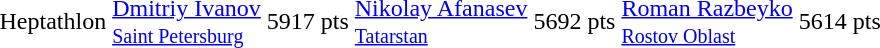<table>
<tr>
<td>Heptathlon</td>
<td><a href='#'>Dmitriy Ivanov</a><br><small><a href='#'>Saint Petersburg</a></small></td>
<td>5917 pts</td>
<td><a href='#'>Nikolay Afanasev</a><br><small><a href='#'>Tatarstan</a></small></td>
<td>5692 pts</td>
<td><a href='#'>Roman Razbeyko</a><br><small><a href='#'>Rostov Oblast</a></small></td>
<td>5614 pts</td>
</tr>
</table>
